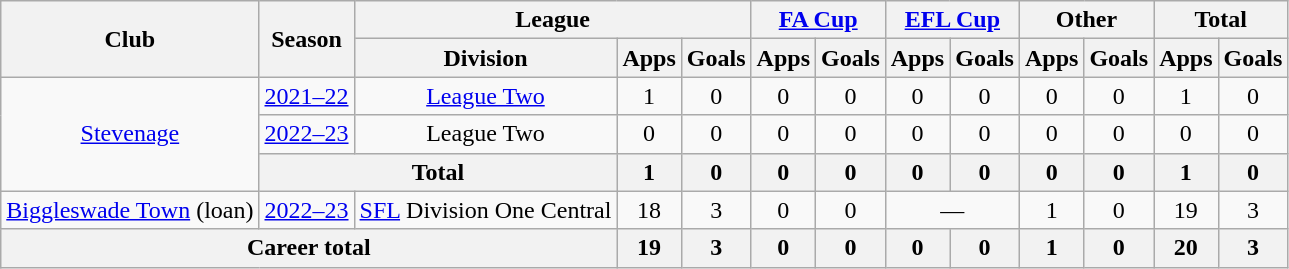<table class="wikitable" style="text-align:center">
<tr>
<th rowspan="2">Club</th>
<th rowspan="2">Season</th>
<th colspan="3">League</th>
<th colspan="2"><a href='#'>FA Cup</a></th>
<th colspan="2"><a href='#'>EFL Cup</a></th>
<th colspan="2">Other</th>
<th colspan="2">Total</th>
</tr>
<tr>
<th>Division</th>
<th>Apps</th>
<th>Goals</th>
<th>Apps</th>
<th>Goals</th>
<th>Apps</th>
<th>Goals</th>
<th>Apps</th>
<th>Goals</th>
<th>Apps</th>
<th>Goals</th>
</tr>
<tr>
<td rowspan="3"><a href='#'>Stevenage</a></td>
<td><a href='#'>2021–22</a></td>
<td><a href='#'>League Two</a></td>
<td>1</td>
<td>0</td>
<td>0</td>
<td>0</td>
<td>0</td>
<td>0</td>
<td>0</td>
<td>0</td>
<td>1</td>
<td>0</td>
</tr>
<tr>
<td><a href='#'>2022–23</a></td>
<td>League Two</td>
<td>0</td>
<td>0</td>
<td>0</td>
<td>0</td>
<td>0</td>
<td>0</td>
<td>0</td>
<td>0</td>
<td>0</td>
<td>0</td>
</tr>
<tr>
<th colspan="2">Total</th>
<th>1</th>
<th>0</th>
<th>0</th>
<th>0</th>
<th>0</th>
<th>0</th>
<th>0</th>
<th>0</th>
<th>1</th>
<th>0</th>
</tr>
<tr>
<td><a href='#'>Biggleswade Town</a> (loan)</td>
<td><a href='#'>2022–23</a></td>
<td><a href='#'>SFL</a> Division One Central</td>
<td>18</td>
<td>3</td>
<td>0</td>
<td>0</td>
<td colspan="2">—</td>
<td>1</td>
<td>0</td>
<td>19</td>
<td>3</td>
</tr>
<tr>
<th colspan=3>Career total</th>
<th>19</th>
<th>3</th>
<th>0</th>
<th>0</th>
<th>0</th>
<th>0</th>
<th>1</th>
<th>0</th>
<th>20</th>
<th>3</th>
</tr>
</table>
